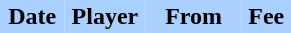<table border="0" cellspacing="0" cellpadding="2">
<tr bgcolor=AAD0FF>
<th width=20%>Date</th>
<th width=25%>Player</th>
<th width=30%>From</th>
<th width=15%>Fee</th>
</tr>
<tr>
<td></td>
<td></td>
<td></td>
</tr>
</table>
